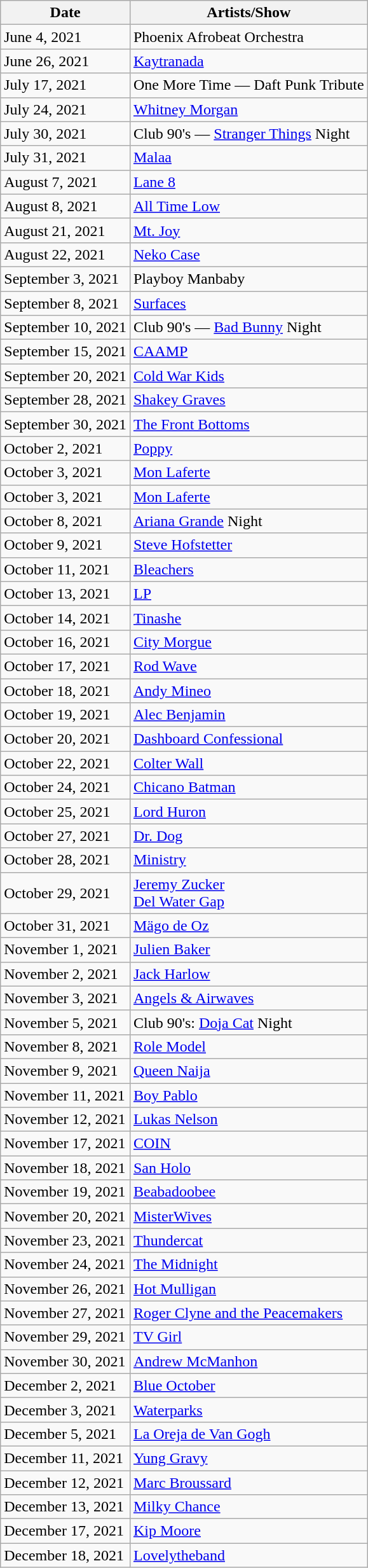<table class="wikitable">
<tr>
<th>Date</th>
<th>Artists/Show</th>
</tr>
<tr>
<td>June 4, 2021</td>
<td>Phoenix Afrobeat Orchestra</td>
</tr>
<tr>
<td>June 26, 2021</td>
<td><a href='#'>Kaytranada</a></td>
</tr>
<tr>
<td>July 17, 2021</td>
<td>One More Time — Daft Punk Tribute</td>
</tr>
<tr>
<td>July 24, 2021</td>
<td><a href='#'>Whitney Morgan</a></td>
</tr>
<tr>
<td>July 30, 2021</td>
<td>Club 90's — <a href='#'>Stranger Things</a> Night</td>
</tr>
<tr>
<td>July 31, 2021</td>
<td><a href='#'>Malaa</a></td>
</tr>
<tr>
<td>August 7, 2021</td>
<td><a href='#'>Lane 8</a></td>
</tr>
<tr>
<td>August 8, 2021</td>
<td><a href='#'>All Time Low</a></td>
</tr>
<tr>
<td>August 21, 2021</td>
<td><a href='#'>Mt. Joy</a></td>
</tr>
<tr>
<td>August 22, 2021</td>
<td><a href='#'>Neko Case</a></td>
</tr>
<tr>
<td>September 3, 2021</td>
<td>Playboy Manbaby</td>
</tr>
<tr>
<td>September 8, 2021</td>
<td><a href='#'>Surfaces</a></td>
</tr>
<tr>
<td>September 10, 2021</td>
<td>Club 90's — <a href='#'>Bad Bunny</a> Night</td>
</tr>
<tr>
<td>September 15, 2021</td>
<td><a href='#'>CAAMP</a></td>
</tr>
<tr>
<td>September 20, 2021</td>
<td><a href='#'>Cold War Kids</a></td>
</tr>
<tr>
<td>September 28, 2021</td>
<td><a href='#'>Shakey Graves</a></td>
</tr>
<tr>
<td>September 30, 2021</td>
<td><a href='#'>The Front Bottoms</a></td>
</tr>
<tr>
<td>October 2, 2021</td>
<td><a href='#'>Poppy</a></td>
</tr>
<tr>
<td>October 3, 2021</td>
<td><a href='#'>Mon Laferte</a></td>
</tr>
<tr>
<td>October 3, 2021</td>
<td><a href='#'>Mon Laferte</a></td>
</tr>
<tr>
<td>October 8, 2021</td>
<td><a href='#'>Ariana Grande</a> Night</td>
</tr>
<tr>
<td>October 9, 2021</td>
<td><a href='#'>Steve Hofstetter</a></td>
</tr>
<tr>
<td>October 11, 2021</td>
<td><a href='#'>Bleachers</a></td>
</tr>
<tr>
<td>October 13, 2021</td>
<td><a href='#'>LP</a></td>
</tr>
<tr>
<td>October 14, 2021</td>
<td><a href='#'>Tinashe</a></td>
</tr>
<tr>
<td>October 16, 2021</td>
<td><a href='#'>City Morgue</a></td>
</tr>
<tr>
<td>October 17, 2021</td>
<td><a href='#'>Rod Wave</a></td>
</tr>
<tr>
<td>October 18, 2021</td>
<td><a href='#'>Andy Mineo</a></td>
</tr>
<tr>
<td>October 19, 2021</td>
<td><a href='#'>Alec Benjamin</a></td>
</tr>
<tr>
<td>October 20, 2021</td>
<td><a href='#'>Dashboard Confessional</a></td>
</tr>
<tr>
<td>October 22, 2021</td>
<td><a href='#'>Colter Wall</a></td>
</tr>
<tr>
<td>October 24, 2021</td>
<td><a href='#'>Chicano Batman</a></td>
</tr>
<tr>
<td>October 25, 2021</td>
<td><a href='#'>Lord Huron</a></td>
</tr>
<tr>
<td>October 27, 2021</td>
<td><a href='#'>Dr. Dog</a></td>
</tr>
<tr>
<td>October 28, 2021</td>
<td><a href='#'>Ministry</a></td>
</tr>
<tr>
<td>October 29, 2021</td>
<td><a href='#'>Jeremy Zucker</a><br><a href='#'>Del Water Gap</a></td>
</tr>
<tr>
<td>October 31, 2021</td>
<td><a href='#'>Mägo de Oz</a></td>
</tr>
<tr>
<td>November 1, 2021</td>
<td><a href='#'>Julien Baker</a></td>
</tr>
<tr>
<td>November 2, 2021</td>
<td><a href='#'>Jack Harlow</a></td>
</tr>
<tr>
<td>November 3, 2021</td>
<td><a href='#'>Angels & Airwaves</a></td>
</tr>
<tr>
<td>November 5, 2021</td>
<td>Club 90's: <a href='#'>Doja Cat</a> Night</td>
</tr>
<tr>
<td>November 8, 2021</td>
<td><a href='#'>Role Model</a></td>
</tr>
<tr>
<td>November 9, 2021</td>
<td><a href='#'>Queen Naija</a></td>
</tr>
<tr>
<td>November 11, 2021</td>
<td><a href='#'>Boy Pablo</a></td>
</tr>
<tr>
<td>November 12, 2021</td>
<td><a href='#'>Lukas Nelson</a></td>
</tr>
<tr>
<td>November 17, 2021</td>
<td><a href='#'>COIN</a></td>
</tr>
<tr>
<td>November 18, 2021</td>
<td><a href='#'>San Holo</a></td>
</tr>
<tr>
<td>November 19, 2021</td>
<td><a href='#'>Beabadoobee</a></td>
</tr>
<tr>
<td>November 20, 2021</td>
<td><a href='#'>MisterWives</a></td>
</tr>
<tr>
<td>November 23, 2021</td>
<td><a href='#'>Thundercat</a></td>
</tr>
<tr>
<td>November 24, 2021</td>
<td><a href='#'>The Midnight</a></td>
</tr>
<tr>
<td>November 26, 2021</td>
<td><a href='#'>Hot Mulligan</a></td>
</tr>
<tr>
<td>November 27, 2021</td>
<td><a href='#'>Roger Clyne and the Peacemakers</a></td>
</tr>
<tr>
<td>November 29, 2021</td>
<td><a href='#'>TV Girl</a></td>
</tr>
<tr>
<td>November 30, 2021</td>
<td><a href='#'>Andrew McManhon</a></td>
</tr>
<tr>
<td>December 2, 2021</td>
<td><a href='#'>Blue October</a></td>
</tr>
<tr>
<td>December 3, 2021</td>
<td><a href='#'>Waterparks</a></td>
</tr>
<tr>
<td>December 5, 2021</td>
<td><a href='#'>La Oreja de Van Gogh</a></td>
</tr>
<tr>
<td>December 11, 2021</td>
<td><a href='#'>Yung Gravy</a></td>
</tr>
<tr>
<td>December 12, 2021</td>
<td><a href='#'>Marc Broussard</a></td>
</tr>
<tr>
<td>December 13, 2021</td>
<td><a href='#'>Milky Chance</a></td>
</tr>
<tr>
<td>December 17, 2021</td>
<td><a href='#'>Kip Moore</a></td>
</tr>
<tr>
<td>December 18, 2021</td>
<td><a href='#'>Lovelytheband</a></td>
</tr>
</table>
